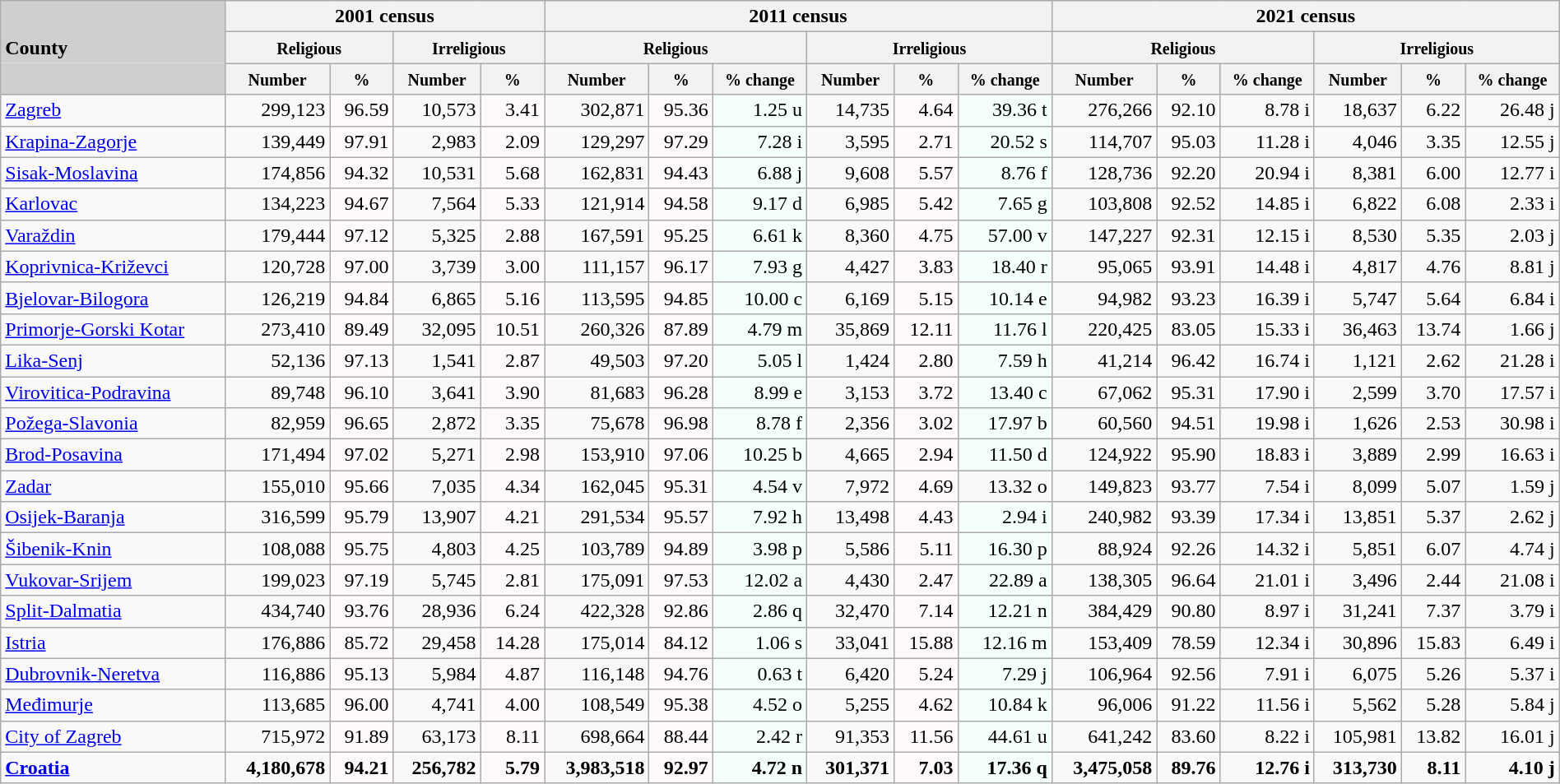<table class="sort wikitable sortable"  style="width: 100%; text-align: right;" border="1" cellspacing="0" cellpadding="1">
<tr>
<th style="border-bottom:none; background:#cfcfcf;"></th>
<th colspan=4>2001 census</th>
<th colspan=6>2011 census</th>
<th colspan="6">2021 census</th>
</tr>
<tr>
<th style="border-top:none; border-bottom:none; background:#cfcfcf; text-align: left;">County</th>
<th colspan=2><small>Religious</small></th>
<th colspan=2><small>Irreligious</small></th>
<th colspan=3><small>Religious</small></th>
<th colspan=3><small>Irreligious</small></th>
<th colspan="3"><small>Religious</small></th>
<th colspan="3"><small>Irreligious</small></th>
</tr>
<tr>
<th style="border-top:none; background:#cfcfcf;"></th>
<th><small>Number</small></th>
<th><small>%</small></th>
<th><small>Number</small></th>
<th><small>%</small></th>
<th><small>Number</small></th>
<th><small>%</small></th>
<th><small>% change</small></th>
<th><small>Number</small></th>
<th><small>%</small></th>
<th><small>% change</small></th>
<th><small>Number</small></th>
<th><small>%</small></th>
<th><small>% change</small></th>
<th><small>Number</small></th>
<th><small>%</small></th>
<th><small>% change</small></th>
</tr>
<tr>
<td style="text-align: left;"><a href='#'>Zagreb</a></td>
<td>299,123</td>
<td style="background: snow">96.59</td>
<td>10,573</td>
<td style="background: snow">3.41</td>
<td>302,871</td>
<td style="background: snow">95.36</td>
<td style="background: mintcream">1.25 <span>u</span></td>
<td>14,735</td>
<td style="background: snow">4.64</td>
<td style="background: mintcream">39.36 <span>t</span></td>
<td>276,266</td>
<td>92.10</td>
<td>8.78 <span>i</span></td>
<td>18,637</td>
<td>6.22</td>
<td>26.48 <span>j</span></td>
</tr>
<tr>
<td style="text-align: left;"><a href='#'>Krapina-Zagorje</a></td>
<td>139,449</td>
<td style="background: snow">97.91</td>
<td>2,983</td>
<td style="background: snow">2.09</td>
<td>129,297</td>
<td style="background: snow">97.29</td>
<td style="background: mintcream">7.28 <span>i</span></td>
<td>3,595</td>
<td style="background: snow">2.71</td>
<td style="background: mintcream">20.52 <span>s</span></td>
<td>114,707</td>
<td>95.03</td>
<td>11.28 <span>i</span></td>
<td>4,046</td>
<td>3.35</td>
<td>12.55 <span>j</span></td>
</tr>
<tr>
<td style="text-align: left;"><a href='#'>Sisak-Moslavina</a></td>
<td>174,856</td>
<td style="background: snow">94.32</td>
<td>10,531</td>
<td style="background: snow">5.68</td>
<td>162,831</td>
<td style="background: snow">94.43</td>
<td style="background: mintcream">6.88 <span>j</span></td>
<td>9,608</td>
<td style="background: snow">5.57</td>
<td style="background: mintcream">8.76 <span>f</span></td>
<td>128,736</td>
<td>92.20</td>
<td>20.94 <span>i</span></td>
<td>8,381</td>
<td>6.00</td>
<td>12.77 <span>i</span></td>
</tr>
<tr>
<td style="text-align: left;"><a href='#'>Karlovac</a></td>
<td>134,223</td>
<td style="background: snow">94.67</td>
<td>7,564</td>
<td style="background: snow">5.33</td>
<td>121,914</td>
<td style="background: snow">94.58</td>
<td style="background: mintcream">9.17 <span>d</span></td>
<td>6,985</td>
<td style="background: snow">5.42</td>
<td style="background: mintcream">7.65 <span>g</span></td>
<td>103,808</td>
<td>92.52</td>
<td>14.85 <span>i</span></td>
<td>6,822</td>
<td>6.08</td>
<td>2.33 <span>i</span></td>
</tr>
<tr>
<td style="text-align: left;"><a href='#'>Varaždin</a></td>
<td>179,444</td>
<td style="background: snow">97.12</td>
<td>5,325</td>
<td style="background: snow">2.88</td>
<td>167,591</td>
<td style="background: snow">95.25</td>
<td style="background: mintcream">6.61 <span>k</span></td>
<td>8,360</td>
<td style="background: snow">4.75</td>
<td style="background: mintcream">57.00 <span>v</span></td>
<td>147,227</td>
<td>92.31</td>
<td>12.15 <span>i</span></td>
<td>8,530</td>
<td>5.35</td>
<td>2.03 <span>j</span></td>
</tr>
<tr>
<td style="text-align: left;"><a href='#'>Koprivnica-Križevci</a></td>
<td>120,728</td>
<td style="background: snow">97.00</td>
<td>3,739</td>
<td style="background: snow">3.00</td>
<td>111,157</td>
<td style="background: snow">96.17</td>
<td style="background: mintcream">7.93 <span>g</span></td>
<td>4,427</td>
<td style="background: snow">3.83</td>
<td style="background: mintcream">18.40 <span>r</span></td>
<td>95,065</td>
<td>93.91</td>
<td>14.48 <span>i</span></td>
<td>4,817</td>
<td>4.76</td>
<td>8.81 <span>j</span></td>
</tr>
<tr>
<td style="text-align: left;"><a href='#'>Bjelovar-Bilogora</a></td>
<td>126,219</td>
<td style="background: snow">94.84</td>
<td>6,865</td>
<td style="background: snow">5.16</td>
<td>113,595</td>
<td style="background: snow">94.85</td>
<td style="background: mintcream">10.00 <span>c</span></td>
<td>6,169</td>
<td style="background: snow">5.15</td>
<td style="background: mintcream">10.14 <span>e</span></td>
<td>94,982</td>
<td>93.23</td>
<td>16.39 <span>i</span></td>
<td>5,747</td>
<td>5.64</td>
<td>6.84 <span>i</span></td>
</tr>
<tr>
<td style="text-align: left;"><a href='#'>Primorje-Gorski Kotar</a></td>
<td>273,410</td>
<td style="background: snow">89.49</td>
<td>32,095</td>
<td style="background: snow">10.51</td>
<td>260,326</td>
<td style="background: snow">87.89</td>
<td style="background: mintcream">4.79 <span>m</span></td>
<td>35,869</td>
<td style="background: snow">12.11</td>
<td style="background: mintcream">11.76 <span>l</span></td>
<td>220,425</td>
<td>83.05</td>
<td>15.33 <span>i</span></td>
<td>36,463</td>
<td>13.74</td>
<td>1.66 <span>j</span></td>
</tr>
<tr>
<td style="text-align: left;"><a href='#'>Lika-Senj</a></td>
<td>52,136</td>
<td style="background: snow">97.13</td>
<td>1,541</td>
<td style="background: snow">2.87</td>
<td>49,503</td>
<td style="background: snow">97.20</td>
<td style="background: mintcream">5.05 <span>l</span></td>
<td>1,424</td>
<td style="background: snow">2.80</td>
<td style="background: mintcream">7.59 <span>h</span></td>
<td>41,214</td>
<td>96.42</td>
<td>16.74 <span>i</span></td>
<td>1,121</td>
<td>2.62</td>
<td>21.28 <span>i</span></td>
</tr>
<tr>
<td style="text-align: left;"><a href='#'>Virovitica-Podravina</a></td>
<td>89,748</td>
<td style="background: snow">96.10</td>
<td>3,641</td>
<td style="background: snow">3.90</td>
<td>81,683</td>
<td style="background: snow">96.28</td>
<td style="background: mintcream">8.99 <span>e</span></td>
<td>3,153</td>
<td style="background: snow">3.72</td>
<td style="background: mintcream">13.40 <span>c</span></td>
<td>67,062</td>
<td>95.31</td>
<td>17.90 <span>i</span></td>
<td>2,599</td>
<td>3.70</td>
<td>17.57 <span>i</span></td>
</tr>
<tr>
<td style="text-align: left;"><a href='#'>Požega-Slavonia</a></td>
<td>82,959</td>
<td style="background: snow">96.65</td>
<td>2,872</td>
<td style="background: snow">3.35</td>
<td>75,678</td>
<td style="background: snow">96.98</td>
<td style="background: mintcream">8.78 <span>f</span></td>
<td>2,356</td>
<td style="background: snow">3.02</td>
<td style="background: mintcream">17.97 <span>b</span></td>
<td>60,560</td>
<td>94.51</td>
<td>19.98 <span>i</span></td>
<td>1,626</td>
<td>2.53</td>
<td>30.98 <span>i</span></td>
</tr>
<tr>
<td style="text-align: left;"><a href='#'>Brod-Posavina</a></td>
<td>171,494</td>
<td style="background: snow">97.02</td>
<td>5,271</td>
<td style="background: snow">2.98</td>
<td>153,910</td>
<td style="background: snow">97.06</td>
<td style="background: mintcream">10.25 <span>b</span></td>
<td>4,665</td>
<td style="background: snow">2.94</td>
<td style="background: mintcream">11.50 <span>d</span></td>
<td>124,922</td>
<td>95.90</td>
<td>18.83 <span>i</span></td>
<td>3,889</td>
<td>2.99</td>
<td>16.63 <span>i</span></td>
</tr>
<tr>
<td style="text-align: left;"><a href='#'>Zadar</a></td>
<td>155,010</td>
<td style="background: snow">95.66</td>
<td>7,035</td>
<td style="background: snow">4.34</td>
<td>162,045</td>
<td style="background: snow">95.31</td>
<td style="background: mintcream">4.54 <span>v</span></td>
<td>7,972</td>
<td style="background: snow">4.69</td>
<td>13.32 <span>o</span></td>
<td>149,823</td>
<td>93.77</td>
<td>7.54 <span>i</span></td>
<td>8,099</td>
<td>5.07</td>
<td>1.59 <span>j</span></td>
</tr>
<tr>
<td style="text-align: left;"><a href='#'>Osijek-Baranja</a></td>
<td>316,599</td>
<td style="background: snow">95.79</td>
<td>13,907</td>
<td style="background: snow">4.21</td>
<td>291,534</td>
<td style="background: snow">95.57</td>
<td style="background: mintcream">7.92 <span>h</span></td>
<td>13,498</td>
<td style="background: snow">4.43</td>
<td style="background: mintcream">2.94 <span>i</span></td>
<td>240,982</td>
<td>93.39</td>
<td>17.34 <span>i</span></td>
<td>13,851</td>
<td>5.37</td>
<td>2.62 <span>j</span></td>
</tr>
<tr>
<td style="text-align: left;"><a href='#'>Šibenik-Knin</a></td>
<td>108,088</td>
<td style="background: snow">95.75</td>
<td>4,803</td>
<td style="background: snow">4.25</td>
<td>103,789</td>
<td style="background: snow">94.89</td>
<td style="background: mintcream">3.98 <span>p</span></td>
<td>5,586</td>
<td style="background: snow">5.11</td>
<td style="background: mintcream">16.30 <span>p</span></td>
<td>88,924</td>
<td>92.26</td>
<td>14.32 <span>i</span></td>
<td>5,851</td>
<td>6.07</td>
<td>4.74 <span>j</span></td>
</tr>
<tr>
<td style="text-align: left;"><a href='#'>Vukovar-Srijem</a></td>
<td>199,023</td>
<td style="background: snow">97.19</td>
<td>5,745</td>
<td style="background: snow">2.81</td>
<td>175,091</td>
<td style="background: snow">97.53</td>
<td style="background: mintcream">12.02 <span>a</span></td>
<td>4,430</td>
<td style="background: snow">2.47</td>
<td style="background: mintcream">22.89 <span>a</span></td>
<td>138,305</td>
<td>96.64</td>
<td>21.01 <span>i</span></td>
<td>3,496</td>
<td>2.44</td>
<td>21.08 <span>i</span></td>
</tr>
<tr>
<td style="text-align: left;"><a href='#'>Split-Dalmatia</a></td>
<td>434,740</td>
<td style="background: snow">93.76</td>
<td>28,936</td>
<td style="background: snow">6.24</td>
<td>422,328</td>
<td style="background: snow">92.86</td>
<td style="background: mintcream">2.86 <span>q</span></td>
<td>32,470</td>
<td style="background: snow">7.14</td>
<td style="background: mintcream">12.21 <span>n</span></td>
<td>384,429</td>
<td>90.80</td>
<td>8.97 <span>i</span></td>
<td>31,241</td>
<td>7.37</td>
<td>3.79 <span>i</span></td>
</tr>
<tr>
<td style="text-align: left;"><a href='#'>Istria</a></td>
<td>176,886</td>
<td style="background: snow">85.72</td>
<td>29,458</td>
<td style="background: snow">14.28</td>
<td>175,014</td>
<td style="background: snow">84.12</td>
<td style="background: mintcream">1.06 <span>s</span></td>
<td>33,041</td>
<td style="background: snow">15.88</td>
<td style="background: mintcream">12.16 <span>m</span></td>
<td>153,409</td>
<td>78.59</td>
<td>12.34 <span>i</span></td>
<td>30,896</td>
<td>15.83</td>
<td>6.49 <span>i</span></td>
</tr>
<tr>
<td style="text-align: left;"><a href='#'>Dubrovnik-Neretva</a></td>
<td>116,886</td>
<td style="background: snow">95.13</td>
<td>5,984</td>
<td style="background: snow">4.87</td>
<td>116,148</td>
<td style="background: snow">94.76</td>
<td style="background: mintcream">0.63 <span>t</span></td>
<td>6,420</td>
<td style="background: snow">5.24</td>
<td style="background: mintcream">7.29 <span>j</span></td>
<td>106,964</td>
<td>92.56</td>
<td>7.91 <span>i</span></td>
<td>6,075</td>
<td>5.26</td>
<td>5.37 <span>i</span></td>
</tr>
<tr>
<td style="text-align: left;"><a href='#'>Međimurje</a></td>
<td>113,685</td>
<td style="background: snow">96.00</td>
<td>4,741</td>
<td style="background: snow">4.00</td>
<td>108,549</td>
<td style="background: snow">95.38</td>
<td style="background: mintcream">4.52 <span>o</span></td>
<td>5,255</td>
<td style="background: snow">4.62</td>
<td style="background: mintcream">10.84 <span>k</span></td>
<td>96,006</td>
<td>91.22</td>
<td>11.56 <span>i</span></td>
<td>5,562</td>
<td>5.28</td>
<td>5.84 <span>j</span></td>
</tr>
<tr>
<td style="text-align: left;"><a href='#'>City of Zagreb</a></td>
<td>715,972</td>
<td style="background: snow">91.89</td>
<td>63,173</td>
<td style="background: snow">8.11</td>
<td>698,664</td>
<td style="background: snow">88.44</td>
<td style="background: mintcream">2.42 <span>r</span></td>
<td>91,353</td>
<td style="background: snow">11.56</td>
<td style="background: mintcream">44.61 <span>u</span></td>
<td>641,242</td>
<td>83.60</td>
<td>8.22 <span>i</span></td>
<td>105,981</td>
<td>13.82</td>
<td>16.01 <span>j</span></td>
</tr>
<tr>
<td style="text-align: left;"><strong><a href='#'>Croatia</a></strong></td>
<td><strong>4,180,678</strong></td>
<td style="background: snow"><strong>94.21</strong></td>
<td><strong>256,782</strong></td>
<td style="background: snow"><strong>5.79</strong></td>
<td><strong>3,983,518</strong></td>
<td style="background: snow"><strong>92.97</strong></td>
<td style="background: mintcream"><strong>4.72 <span>n</span></strong></td>
<td><strong>301,371</strong></td>
<td style="background: snow"><strong>7.03</strong></td>
<td style="background: mintcream"><strong>17.36 <span>q</span></strong></td>
<td><strong>3,475,058</strong></td>
<td><strong>89.76</strong></td>
<td><strong>12.76 <span>i</span></strong></td>
<td><strong>313,730</strong></td>
<td><strong>8.11</strong></td>
<td><strong>4.10 <span>j</span></strong></td>
</tr>
</table>
